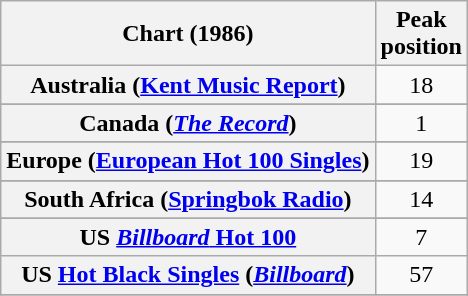<table class="wikitable sortable plainrowheaders" style="text-align:center">
<tr>
<th>Chart (1986)</th>
<th>Peak<br>position</th>
</tr>
<tr>
<th scope="row">Australia (<a href='#'>Kent Music Report</a>)</th>
<td>18</td>
</tr>
<tr>
</tr>
<tr>
<th scope="row">Canada (<em><a href='#'>The Record</a></em>)</th>
<td>1</td>
</tr>
<tr>
</tr>
<tr>
<th scope="row">Europe (<a href='#'>European Hot 100 Singles</a>)</th>
<td>19</td>
</tr>
<tr>
</tr>
<tr>
</tr>
<tr>
</tr>
<tr>
</tr>
<tr>
<th scope="row">South Africa (<a href='#'>Springbok Radio</a>)</th>
<td>14</td>
</tr>
<tr>
</tr>
<tr>
<th scope="row">US <a href='#'><em>Billboard</em> Hot 100</a></th>
<td>7</td>
</tr>
<tr>
<th scope="row">US <a href='#'>Hot Black Singles</a> (<em><a href='#'>Billboard</a></em>)</th>
<td>57</td>
</tr>
<tr>
</tr>
</table>
